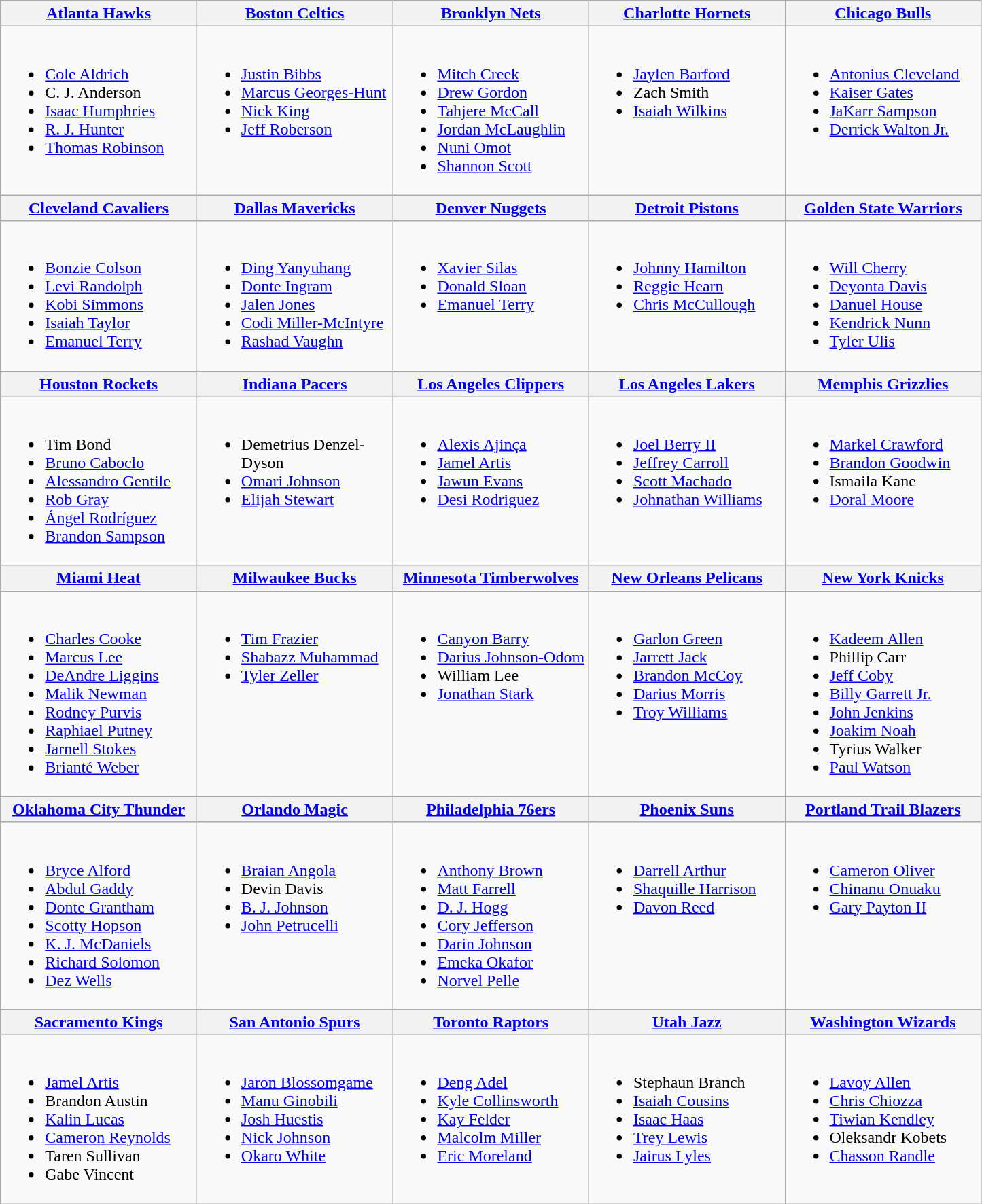<table class="wikitable">
<tr>
<th style="width:185px"><a href='#'>Atlanta Hawks</a></th>
<th style="width:185px"><a href='#'>Boston Celtics</a></th>
<th style="width:185px"><a href='#'>Brooklyn Nets</a></th>
<th style="width:185px"><a href='#'>Charlotte Hornets</a></th>
<th style="width:185px"><a href='#'>Chicago Bulls</a></th>
</tr>
<tr>
<td valign=top><br><ul><li><a href='#'>Cole Aldrich</a></li><li>C. J. Anderson</li><li><a href='#'>Isaac Humphries</a></li><li><a href='#'>R. J. Hunter</a></li><li><a href='#'>Thomas Robinson</a></li></ul></td>
<td valign=top><br><ul><li><a href='#'>Justin Bibbs</a></li><li><a href='#'>Marcus Georges-Hunt</a></li><li><a href='#'>Nick King</a></li><li><a href='#'>Jeff Roberson</a></li></ul></td>
<td valign=top><br><ul><li><a href='#'>Mitch Creek</a></li><li><a href='#'>Drew Gordon</a></li><li><a href='#'>Tahjere McCall</a></li><li><a href='#'>Jordan McLaughlin</a></li><li><a href='#'>Nuni Omot</a></li><li><a href='#'>Shannon Scott</a></li></ul></td>
<td valign=top><br><ul><li><a href='#'>Jaylen Barford</a></li><li>Zach Smith</li><li><a href='#'>Isaiah Wilkins</a></li></ul></td>
<td valign=top><br><ul><li><a href='#'>Antonius Cleveland</a></li><li><a href='#'>Kaiser Gates</a></li><li><a href='#'>JaKarr Sampson</a></li><li><a href='#'>Derrick Walton Jr.</a></li></ul></td>
</tr>
<tr>
<th style="width:185px"><a href='#'>Cleveland Cavaliers</a></th>
<th style="width:185px"><a href='#'>Dallas Mavericks</a></th>
<th style="width:185px"><a href='#'>Denver Nuggets</a></th>
<th style="width:185px"><a href='#'>Detroit Pistons</a></th>
<th style="width:185px"><a href='#'>Golden State Warriors</a></th>
</tr>
<tr>
<td valign=top><br><ul><li><a href='#'>Bonzie Colson</a></li><li><a href='#'>Levi Randolph</a></li><li><a href='#'>Kobi Simmons</a></li><li><a href='#'>Isaiah Taylor</a></li><li><a href='#'>Emanuel Terry</a></li></ul></td>
<td valign=top><br><ul><li><a href='#'>Ding Yanyuhang</a></li><li><a href='#'>Donte Ingram</a></li><li><a href='#'>Jalen Jones</a></li><li><a href='#'>Codi Miller-McIntyre</a></li><li><a href='#'>Rashad Vaughn</a></li></ul></td>
<td valign=top><br><ul><li><a href='#'>Xavier Silas</a></li><li><a href='#'>Donald Sloan</a></li><li><a href='#'>Emanuel Terry</a></li></ul></td>
<td valign=top><br><ul><li><a href='#'>Johnny Hamilton</a></li><li><a href='#'>Reggie Hearn</a></li><li><a href='#'>Chris McCullough</a></li></ul></td>
<td valign=top><br><ul><li><a href='#'>Will Cherry</a></li><li><a href='#'>Deyonta Davis</a></li><li><a href='#'>Danuel House</a></li><li><a href='#'>Kendrick Nunn</a></li><li><a href='#'>Tyler Ulis</a></li></ul></td>
</tr>
<tr>
<th style="width:185px"><a href='#'>Houston Rockets</a></th>
<th style="width:185px"><a href='#'>Indiana Pacers</a></th>
<th style="width:185px"><a href='#'>Los Angeles Clippers</a></th>
<th style="width:185px"><a href='#'>Los Angeles Lakers</a></th>
<th style="width:185px"><a href='#'>Memphis Grizzlies</a></th>
</tr>
<tr>
<td valign=top><br><ul><li>Tim Bond</li><li><a href='#'>Bruno Caboclo</a></li><li><a href='#'>Alessandro Gentile</a></li><li><a href='#'>Rob Gray</a></li><li><a href='#'>Ángel Rodríguez</a></li><li><a href='#'>Brandon Sampson</a></li></ul></td>
<td valign=top><br><ul><li>Demetrius Denzel-Dyson</li><li><a href='#'>Omari Johnson</a></li><li><a href='#'>Elijah Stewart</a></li></ul></td>
<td valign=top><br><ul><li><a href='#'>Alexis Ajinça</a></li><li><a href='#'>Jamel Artis</a></li><li><a href='#'>Jawun Evans</a></li><li><a href='#'>Desi Rodriguez</a></li></ul></td>
<td valign=top><br><ul><li><a href='#'>Joel Berry II</a></li><li><a href='#'>Jeffrey Carroll</a></li><li><a href='#'>Scott Machado</a></li><li><a href='#'>Johnathan Williams</a></li></ul></td>
<td valign=top><br><ul><li><a href='#'>Markel Crawford</a></li><li><a href='#'>Brandon Goodwin</a></li><li>Ismaila Kane</li><li><a href='#'>Doral Moore</a></li></ul></td>
</tr>
<tr>
<th style="width:185px"><a href='#'>Miami Heat</a></th>
<th style="width:185px"><a href='#'>Milwaukee Bucks</a></th>
<th style="width:185px"><a href='#'>Minnesota Timberwolves</a></th>
<th style="width:185px"><a href='#'>New Orleans Pelicans</a></th>
<th style="width:185px"><a href='#'>New York Knicks</a></th>
</tr>
<tr>
<td valign=top><br><ul><li><a href='#'>Charles Cooke</a></li><li><a href='#'>Marcus Lee</a></li><li><a href='#'>DeAndre Liggins</a></li><li><a href='#'>Malik Newman</a></li><li><a href='#'>Rodney Purvis</a></li><li><a href='#'>Raphiael Putney</a></li><li><a href='#'>Jarnell Stokes</a></li><li><a href='#'>Brianté Weber</a></li></ul></td>
<td valign=top><br><ul><li><a href='#'>Tim Frazier</a></li><li><a href='#'>Shabazz Muhammad</a></li><li><a href='#'>Tyler Zeller</a></li></ul></td>
<td valign=top><br><ul><li><a href='#'>Canyon Barry</a></li><li><a href='#'>Darius Johnson-Odom</a></li><li>William Lee</li><li><a href='#'>Jonathan Stark</a></li></ul></td>
<td valign=top><br><ul><li><a href='#'>Garlon Green</a></li><li><a href='#'>Jarrett Jack</a></li><li><a href='#'>Brandon McCoy</a></li><li><a href='#'>Darius Morris</a></li><li><a href='#'>Troy Williams</a></li></ul></td>
<td valign=top><br><ul><li><a href='#'>Kadeem Allen</a></li><li>Phillip Carr</li><li><a href='#'>Jeff Coby</a></li><li><a href='#'>Billy Garrett Jr.</a></li><li><a href='#'>John Jenkins</a></li><li><a href='#'>Joakim Noah</a></li><li>Tyrius Walker</li><li><a href='#'>Paul Watson</a></li></ul></td>
</tr>
<tr>
<th style="width:185px"><a href='#'>Oklahoma City Thunder</a></th>
<th style="width:185px"><a href='#'>Orlando Magic</a></th>
<th style="width:185px"><a href='#'>Philadelphia 76ers</a></th>
<th style="width:185px"><a href='#'>Phoenix Suns</a></th>
<th style="width:185px"><a href='#'>Portland Trail Blazers</a></th>
</tr>
<tr>
<td valign=top><br><ul><li><a href='#'>Bryce Alford</a></li><li><a href='#'>Abdul Gaddy</a></li><li><a href='#'>Donte Grantham</a></li><li><a href='#'>Scotty Hopson</a></li><li><a href='#'>K. J. McDaniels</a></li><li><a href='#'>Richard Solomon</a></li><li><a href='#'>Dez Wells</a></li></ul></td>
<td valign=top><br><ul><li><a href='#'>Braian Angola</a></li><li>Devin Davis</li><li><a href='#'>B. J. Johnson</a></li><li><a href='#'>John Petrucelli</a></li></ul></td>
<td valign=top><br><ul><li><a href='#'>Anthony Brown</a></li><li><a href='#'>Matt Farrell</a></li><li><a href='#'>D. J. Hogg</a></li><li><a href='#'>Cory Jefferson</a></li><li><a href='#'>Darin Johnson</a></li><li><a href='#'>Emeka Okafor</a></li><li><a href='#'>Norvel Pelle</a></li></ul></td>
<td valign=top><br><ul><li><a href='#'>Darrell Arthur</a></li><li><a href='#'>Shaquille Harrison</a></li><li><a href='#'>Davon Reed</a></li></ul></td>
<td valign=top><br><ul><li><a href='#'>Cameron Oliver</a></li><li><a href='#'>Chinanu Onuaku</a></li><li><a href='#'>Gary Payton II</a></li></ul></td>
</tr>
<tr>
<th style="width:185px"><a href='#'>Sacramento Kings</a></th>
<th style="width:185px"><a href='#'>San Antonio Spurs</a></th>
<th style="width:185px"><a href='#'>Toronto Raptors</a></th>
<th style="width:185px"><a href='#'>Utah Jazz</a></th>
<th style="width:185px"><a href='#'>Washington Wizards</a></th>
</tr>
<tr>
<td valign=top><br><ul><li><a href='#'>Jamel Artis</a></li><li>Brandon Austin</li><li><a href='#'>Kalin Lucas</a></li><li><a href='#'>Cameron Reynolds</a></li><li>Taren Sullivan</li><li>Gabe Vincent</li></ul></td>
<td valign=top><br><ul><li><a href='#'>Jaron Blossomgame</a></li><li><a href='#'>Manu Ginobili</a></li><li><a href='#'>Josh Huestis</a></li><li><a href='#'>Nick Johnson</a></li><li><a href='#'>Okaro White</a></li></ul></td>
<td valign=top><br><ul><li><a href='#'>Deng Adel</a></li><li><a href='#'>Kyle Collinsworth</a></li><li><a href='#'>Kay Felder</a></li><li><a href='#'>Malcolm Miller</a></li><li><a href='#'>Eric Moreland</a></li></ul></td>
<td valign=top><br><ul><li>Stephaun Branch</li><li><a href='#'>Isaiah Cousins</a></li><li><a href='#'>Isaac Haas</a></li><li><a href='#'>Trey Lewis</a></li><li><a href='#'>Jairus Lyles</a></li></ul></td>
<td valign=top><br><ul><li><a href='#'>Lavoy Allen</a></li><li><a href='#'>Chris Chiozza</a></li><li><a href='#'>Tiwian Kendley</a></li><li>Oleksandr Kobets</li><li><a href='#'>Chasson Randle</a></li></ul></td>
</tr>
</table>
